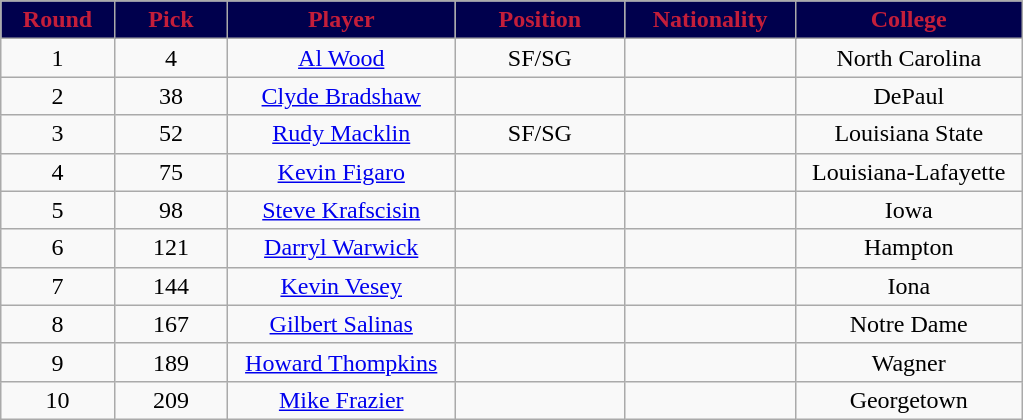<table class="wikitable sortable sortable">
<tr>
<th style="background:#00004d; color:#C41E3A" width="10%">Round</th>
<th style="background:#00004d; color:#C41E3A" width="10%">Pick</th>
<th style="background:#00004d; color:#C41E3A" width="20%">Player</th>
<th style="background:#00004d; color:#C41E3A" width="15%">Position</th>
<th style="background:#00004d; color:#C41E3A" width="15%">Nationality</th>
<th style="background:#00004d; color:#C41E3A" width="20%">College</th>
</tr>
<tr style="text-align: center">
<td>1</td>
<td>4</td>
<td><a href='#'>Al Wood</a></td>
<td>SF/SG</td>
<td></td>
<td>North Carolina</td>
</tr>
<tr style="text-align: center">
<td>2</td>
<td>38</td>
<td><a href='#'>Clyde Bradshaw</a></td>
<td></td>
<td></td>
<td>DePaul</td>
</tr>
<tr style="text-align: center">
<td>3</td>
<td>52</td>
<td><a href='#'>Rudy Macklin</a></td>
<td>SF/SG</td>
<td></td>
<td>Louisiana State</td>
</tr>
<tr style="text-align: center">
<td>4</td>
<td>75</td>
<td><a href='#'>Kevin Figaro</a></td>
<td></td>
<td></td>
<td>Louisiana-Lafayette</td>
</tr>
<tr style="text-align: center">
<td>5</td>
<td>98</td>
<td><a href='#'>Steve Krafscisin</a></td>
<td></td>
<td></td>
<td>Iowa</td>
</tr>
<tr style="text-align: center">
<td>6</td>
<td>121</td>
<td><a href='#'>Darryl Warwick</a></td>
<td></td>
<td></td>
<td>Hampton</td>
</tr>
<tr style="text-align: center">
<td>7</td>
<td>144</td>
<td><a href='#'>Kevin Vesey</a></td>
<td></td>
<td></td>
<td>Iona</td>
</tr>
<tr style="text-align: center">
<td>8</td>
<td>167</td>
<td><a href='#'>Gilbert Salinas</a></td>
<td></td>
<td> <br> </td>
<td>Notre Dame</td>
</tr>
<tr style="text-align: center">
<td>9</td>
<td>189</td>
<td><a href='#'>Howard Thompkins</a></td>
<td></td>
<td></td>
<td>Wagner</td>
</tr>
<tr style="text-align: center">
<td>10</td>
<td>209</td>
<td><a href='#'>Mike Frazier</a></td>
<td></td>
<td></td>
<td>Georgetown</td>
</tr>
</table>
